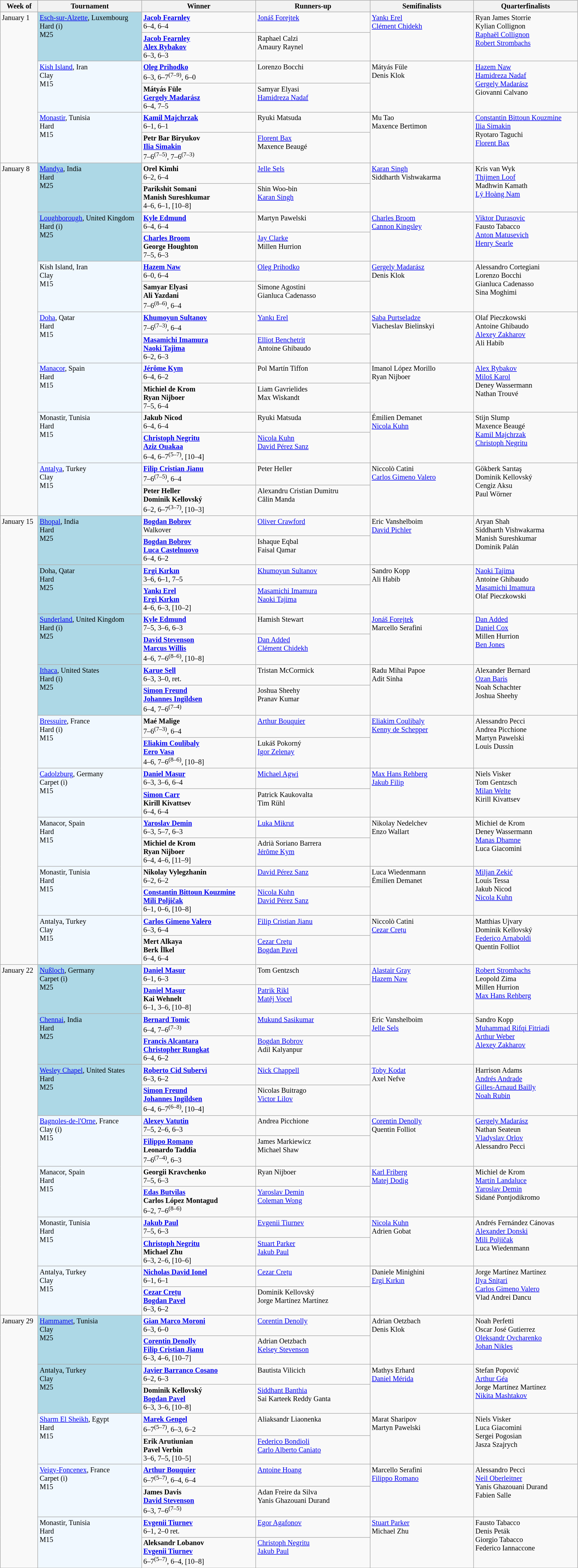<table class="wikitable" style="font-size:85%;">
<tr>
<th width="65">Week of</th>
<th style="width:190px;">Tournament</th>
<th style="width:210px;">Winner</th>
<th style="width:210px;">Runners-up</th>
<th style="width:190px;">Semifinalists</th>
<th style="width:190px;">Quarterfinalists</th>
</tr>
<tr style="vertical-align:top">
<td rowspan=6>January 1</td>
<td rowspan="2" style="background:lightblue;"><a href='#'>Esch-sur-Alzette</a>, Luxembourg <br> Hard (i) <br> M25 <br> </td>
<td><strong> <a href='#'>Jacob Fearnley</a></strong> <br> 6–4, 6–4</td>
<td> <a href='#'>Jonáš Forejtek</a></td>
<td rowspan=2> <a href='#'>Yankı Erel</a> <br>  <a href='#'>Clément Chidekh</a></td>
<td rowspan=2> Ryan James Storrie <br>  Kylian Collignon <br>  <a href='#'>Raphaël Collignon</a> <br>  <a href='#'>Robert Strombachs</a></td>
</tr>
<tr style="vertical-align:top">
<td><strong> <a href='#'>Jacob Fearnley</a> <br>  <a href='#'>Alex Rybakov</a></strong> <br> 6–3, 6–3</td>
<td> Raphael Calzi <br>  Amaury Raynel</td>
</tr>
<tr style="vertical-align:top">
<td rowspan="2" style="background:#f0f8ff;"><a href='#'>Kish Island</a>, Iran <br> Clay <br> M15 <br> </td>
<td><strong> <a href='#'>Oleg Prihodko</a></strong> <br> 6–3, 6–7<sup>(7–9)</sup>, 6–0</td>
<td> Lorenzo Bocchi</td>
<td rowspan=2> Mátyás Füle <br>  Denis Klok</td>
<td rowspan=2> <a href='#'>Hazem Naw</a> <br>  <a href='#'>Hamidreza Nadaf</a> <br>  <a href='#'>Gergely Madarász</a> <br>  Giovanni Calvano</td>
</tr>
<tr style="vertical-align:top">
<td><strong> Mátyás Füle <br>  <a href='#'>Gergely Madarász</a></strong><br> 6–4, 7–5</td>
<td> Samyar Elyasi <br>  <a href='#'>Hamidreza Nadaf</a></td>
</tr>
<tr style="vertical-align:top">
<td rowspan="2" style="background:#f0f8ff;"><a href='#'>Monastir</a>, Tunisia <br> Hard <br> M15 <br> </td>
<td><strong> <a href='#'>Kamil Majchrzak</a></strong> <br> 6–1, 6–1</td>
<td> Ryuki Matsuda</td>
<td rowspan=2> Mu Tao <br>  Maxence Bertimon</td>
<td rowspan=2> <a href='#'>Constantin Bittoun Kouzmine</a> <br>  <a href='#'>Ilia Simakin</a> <br>  Ryotaro Taguchi <br>  <a href='#'>Florent Bax</a></td>
</tr>
<tr style="vertical-align:top">
<td><strong> Petr Bar Biryukov <br>  <a href='#'>Ilia Simakin</a></strong> <br> 7–6<sup>(7–5)</sup>, 7–6<sup>(7–3)</sup></td>
<td> <a href='#'>Florent Bax</a> <br>  Maxence Beaugé</td>
</tr>
<tr style="vertical-align:top">
<td rowspan=14>January 8</td>
<td rowspan="2" style="background:lightblue;"><a href='#'>Mandya</a>, India <br> Hard <br> M25 <br> </td>
<td><strong> Orel Kimhi</strong> <br> 6–2, 6–4</td>
<td> <a href='#'>Jelle Sels</a></td>
<td rowspan=2> <a href='#'>Karan Singh</a> <br>  Siddharth Vishwakarma</td>
<td rowspan=2> Kris van Wyk <br>  <a href='#'>Thijmen Loof</a> <br>  Madhwin Kamath <br>  <a href='#'>Lý Hoàng Nam</a></td>
</tr>
<tr style="vertical-align:top">
<td><strong> Parikshit Somani <br>  Manish Sureshkumar</strong> <br> 4–6, 6–1, [10–8]</td>
<td> Shin Woo-bin <br>  <a href='#'>Karan Singh</a></td>
</tr>
<tr style="vertical-align:top">
<td rowspan="2" style="background:lightblue;"><a href='#'>Loughborough</a>, United Kingdom <br> Hard (i) <br> M25 <br> </td>
<td><strong> <a href='#'>Kyle Edmund</a></strong> <br> 6–4, 6–4</td>
<td> Martyn Pawelski</td>
<td rowspan=2> <a href='#'>Charles Broom</a> <br>  <a href='#'>Cannon Kingsley</a></td>
<td rowspan=2> <a href='#'>Viktor Durasovic</a> <br>  Fausto Tabacco <br>  <a href='#'>Anton Matusevich</a> <br>  <a href='#'>Henry Searle</a></td>
</tr>
<tr style="vertical-align:top">
<td><strong> <a href='#'>Charles Broom</a> <br>  George Houghton</strong> <br> 7–5, 6–3</td>
<td> <a href='#'>Jay Clarke</a> <br>  Millen Hurrion</td>
</tr>
<tr style="vertical-align:top">
<td rowspan="2" style="background:#f0f8ff;">Kish Island, Iran <br> Clay <br> M15 <br> </td>
<td><strong> <a href='#'>Hazem Naw</a></strong> <br> 6–0, 6–4</td>
<td> <a href='#'>Oleg Prihodko</a></td>
<td rowspan=2> <a href='#'>Gergely Madarász</a> <br>  Denis Klok</td>
<td rowspan=2> Alessandro Cortegiani <br>  Lorenzo Bocchi <br>  Gianluca Cadenasso <br>  Sina Moghimi</td>
</tr>
<tr style="vertical-align:top">
<td><strong> Samyar Elyasi <br>  Ali Yazdani</strong> <br> 7–6<sup>(8–6)</sup>, 6–4</td>
<td> Simone Agostini <br>  Gianluca Cadenasso</td>
</tr>
<tr style="vertical-align:top">
<td rowspan="2" style="background:#f0f8ff;"><a href='#'>Doha</a>, Qatar <br> Hard <br> M15 <br> </td>
<td><strong> <a href='#'>Khumoyun Sultanov</a></strong> <br> 7–6<sup>(7–3)</sup>, 6–4</td>
<td> <a href='#'>Yankı Erel</a></td>
<td rowspan=2> <a href='#'>Saba Purtseladze</a> <br>  Viacheslav Bielinskyi</td>
<td rowspan=2> Olaf Pieczkowski <br>  Antoine Ghibaudo <br>  <a href='#'>Alexey Zakharov</a> <br>  Ali Habib</td>
</tr>
<tr style="vertical-align:top">
<td><strong> <a href='#'>Masamichi Imamura</a> <br>  <a href='#'>Naoki Tajima</a></strong> <br> 6–2, 6–3</td>
<td> <a href='#'>Elliot Benchetrit</a> <br>  Antoine Ghibaudo</td>
</tr>
<tr style="vertical-align:top">
<td rowspan="2" style="background:#f0f8ff;"><a href='#'>Manacor</a>, Spain <br> Hard <br> M15 <br> </td>
<td><strong> <a href='#'>Jérôme Kym</a></strong> <br> 6–4, 6–2</td>
<td> Pol Martín Tiffon</td>
<td rowspan=2> Imanol López Morillo <br>  Ryan Nijboer</td>
<td rowspan=2> <a href='#'>Alex Rybakov</a> <br>  <a href='#'>Miloš Karol</a> <br>  Deney Wassermann <br>  Nathan Trouvé</td>
</tr>
<tr style="vertical-align:top">
<td><strong> Michiel de Krom <br>  Ryan Nijboer</strong> <br> 7–5, 6–4</td>
<td> Liam Gavrielides <br>  Max Wiskandt</td>
</tr>
<tr style="vertical-align:top">
<td rowspan="2" style="background:#f0f8ff;">Monastir, Tunisia <br> Hard <br> M15 <br> </td>
<td><strong> Jakub Nicod</strong> <br> 6–4, 6–4</td>
<td> Ryuki Matsuda</td>
<td rowspan=2> Émilien Demanet <br>  <a href='#'>Nicola Kuhn</a></td>
<td rowspan=2> Stijn Slump <br>  Maxence Beaugé <br>  <a href='#'>Kamil Majchrzak</a> <br>  <a href='#'>Christoph Negritu</a></td>
</tr>
<tr style="vertical-align:top">
<td><strong> <a href='#'>Christoph Negritu</a> <br>  <a href='#'>Aziz Ouakaa</a></strong> <br> 6–4, 6–7<sup>(5–7)</sup>, [10–4]</td>
<td> <a href='#'>Nicola Kuhn</a> <br>  <a href='#'>David Pérez Sanz</a></td>
</tr>
<tr style="vertical-align:top">
<td rowspan="2" style="background:#f0f8ff;"><a href='#'>Antalya</a>, Turkey <br> Clay <br> M15 <br> </td>
<td><strong> <a href='#'>Filip Cristian Jianu</a></strong> <br> 7–6<sup>(7–5)</sup>, 6–4</td>
<td> Peter Heller</td>
<td rowspan=2> Niccolò Catini <br>  <a href='#'>Carlos Gimeno Valero</a></td>
<td rowspan=2> Gökberk Sarıtaş <br>  Dominik Kellovský <br>  Cengiz Aksu <br>  Paul Wörner</td>
</tr>
<tr style="vertical-align:top">
<td><strong> Peter Heller <br>  Dominik Kellovský</strong> <br> 6–2, 6–7<sup>(3–7)</sup>, [10–3]</td>
<td> Alexandru Cristian Dumitru <br>  Călin Manda</td>
</tr>
<tr style="vertical-align:top">
<td rowspan=18>January 15</td>
<td rowspan="2" style="background:lightblue;"><a href='#'>Bhopal</a>, India <br> Hard <br> M25 <br> </td>
<td><strong> <a href='#'>Bogdan Bobrov</a></strong> <br> Walkover</td>
<td> <a href='#'>Oliver Crawford</a></td>
<td rowspan=2> Eric Vanshelboim <br>  <a href='#'>David Pichler</a></td>
<td rowspan=2> Aryan Shah <br>  Siddharth Vishwakarma <br>  Manish Sureshkumar <br>  Dominik Palán</td>
</tr>
<tr style="vertical-align:top">
<td><strong> <a href='#'>Bogdan Bobrov</a> <br>  <a href='#'>Luca Castelnuovo</a></strong> <br> 6–4, 6–2</td>
<td> Ishaque Eqbal <br>  Faisal Qamar</td>
</tr>
<tr style="vertical-align:top">
<td rowspan="2" style="background:lightblue;">Doha, Qatar <br> Hard <br> M25 <br> </td>
<td><strong> <a href='#'>Ergi Kırkın</a></strong> <br> 3–6, 6–1, 7–5</td>
<td> <a href='#'>Khumoyun Sultanov</a></td>
<td rowspan=2> Sandro Kopp <br>  Ali Habib</td>
<td rowspan=2> <a href='#'>Naoki Tajima</a> <br>  Antoine Ghibaudo <br>  <a href='#'>Masamichi Imamura</a> <br>  Olaf Pieczkowski</td>
</tr>
<tr style="vertical-align:top">
<td><strong> <a href='#'>Yankı Erel</a> <br>  <a href='#'>Ergi Kırkın</a></strong> <br> 4–6, 6–3, [10–2]</td>
<td> <a href='#'>Masamichi Imamura</a> <br>  <a href='#'>Naoki Tajima</a></td>
</tr>
<tr style="vertical-align:top">
<td rowspan="2" style="background:lightblue;"><a href='#'>Sunderland</a>, United Kingdom <br> Hard (i) <br> M25 <br> </td>
<td><strong> <a href='#'>Kyle Edmund</a></strong> <br> 7–5, 3–6, 6–3</td>
<td> Hamish Stewart</td>
<td rowspan=2> <a href='#'>Jonáš Forejtek</a> <br>  Marcello Serafini</td>
<td rowspan=2> <a href='#'>Dan Added</a> <br>  <a href='#'>Daniel Cox</a> <br>  Millen Hurrion <br>  <a href='#'>Ben Jones</a></td>
</tr>
<tr style="vertical-align:top">
<td><strong> <a href='#'>David Stevenson</a> <br>  <a href='#'>Marcus Willis</a></strong> <br> 4–6, 7–6<sup>(8–6)</sup>, [10–8]</td>
<td> <a href='#'>Dan Added</a> <br>  <a href='#'>Clément Chidekh</a></td>
</tr>
<tr style="vertical-align:top">
<td rowspan="2" style="background:lightblue;"><a href='#'>Ithaca</a>, United States <br> Hard (i) <br> M25 <br> </td>
<td><strong> <a href='#'>Karue Sell</a></strong> <br> 6–3, 3–0, ret.</td>
<td> Tristan McCormick</td>
<td rowspan=2> Radu Mihai Papoe <br>  Adit Sinha</td>
<td rowspan=2> Alexander Bernard <br>  <a href='#'>Ozan Baris</a> <br>  Noah Schachter <br>  Joshua Sheehy</td>
</tr>
<tr style="vertical-align:top">
<td><strong> <a href='#'>Simon Freund</a> <br>  <a href='#'>Johannes Ingildsen</a></strong> <br> 6–4, 7–6<sup>(7–4)</sup></td>
<td> Joshua Sheehy <br>  Pranav Kumar</td>
</tr>
<tr style="vertical-align:top">
<td rowspan="2" style="background:#f0f8ff;"><a href='#'>Bressuire</a>, France <br> Hard (i) <br> M15 <br> </td>
<td><strong> Maé Malige</strong> <br> 7–6<sup>(7–3)</sup>, 6–4</td>
<td> <a href='#'>Arthur Bouquier</a></td>
<td rowspan=2> <a href='#'>Eliakim Coulibaly</a> <br>  <a href='#'>Kenny de Schepper</a></td>
<td rowspan=2> Alessandro Pecci <br>  Andrea Picchione <br>  Martyn Pawelski <br>  Louis Dussin</td>
</tr>
<tr style="vertical-align:top">
<td><strong> <a href='#'>Eliakim Coulibaly</a> <br>  <a href='#'>Eero Vasa</a></strong> <br> 4–6, 7–6<sup>(8–6)</sup>, [10–8]</td>
<td> Lukáš Pokorný <br>  <a href='#'>Igor Zelenay</a></td>
</tr>
<tr style="vertical-align:top">
<td rowspan="2" style="background:#f0f8ff;"><a href='#'>Cadolzburg</a>, Germany <br> Carpet (i) <br> M15 <br> </td>
<td><strong> <a href='#'>Daniel Masur</a></strong> <br> 6–3, 3–6, 6–4</td>
<td> <a href='#'>Michael Agwi</a></td>
<td rowspan=2> <a href='#'>Max Hans Rehberg</a> <br>  <a href='#'>Jakub Filip</a></td>
<td rowspan=2> Niels Visker <br>  Tom Gentzsch <br>  <a href='#'>Milan Welte</a> <br>  Kirill Kivattsev</td>
</tr>
<tr style="vertical-align:top">
<td><strong> <a href='#'>Simon Carr</a> <br>  Kirill Kivattsev</strong> <br> 6–4, 6–4</td>
<td> Patrick Kaukovalta <br>  Tim Rühl</td>
</tr>
<tr style="vertical-align:top">
<td rowspan="2" style="background:#f0f8ff;">Manacor, Spain <br> Hard <br> M15 <br> </td>
<td><strong> <a href='#'>Yaroslav Demin</a></strong> <br> 6–3, 5–7, 6–3</td>
<td> <a href='#'>Luka Mikrut</a></td>
<td rowspan=2> Nikolay Nedelchev <br>  Enzo Wallart</td>
<td rowspan=2> Michiel de Krom <br>  Deney Wassermann <br>  <a href='#'>Manas Dhamne</a> <br>  Luca Giacomini</td>
</tr>
<tr style="vertical-align:top">
<td><strong> Michiel de Krom <br>  Ryan Nijboer</strong> <br> 6–4, 4–6, [11–9]</td>
<td> Adrià Soriano Barrera <br>  <a href='#'>Jérôme Kym</a></td>
</tr>
<tr style="vertical-align:top">
<td rowspan="2" style="background:#f0f8ff;">Monastir, Tunisia <br> Hard <br> M15 <br> </td>
<td><strong> Nikolay Vylegzhanin</strong> <br> 6–2, 6–2</td>
<td> <a href='#'>David Pérez Sanz</a></td>
<td rowspan=2> Luca Wiedenmann <br>  Émilien Demanet</td>
<td rowspan=2> <a href='#'>Miljan Zekić</a> <br>  Louis Tessa <br>  Jakub Nicod <br>  <a href='#'>Nicola Kuhn</a></td>
</tr>
<tr style="vertical-align:top">
<td><strong> <a href='#'>Constantin Bittoun Kouzmine</a> <br>  <a href='#'>Mili Poljičak</a></strong> <br> 6–1, 0–6, [10–8]</td>
<td> <a href='#'>Nicola Kuhn</a> <br>  <a href='#'>David Pérez Sanz</a></td>
</tr>
<tr style="vertical-align:top">
<td rowspan="2" style="background:#f0f8ff;">Antalya, Turkey <br> Clay <br> M15 <br> </td>
<td><strong> <a href='#'>Carlos Gimeno Valero</a></strong> <br> 6–3, 6–4</td>
<td> <a href='#'>Filip Cristian Jianu</a></td>
<td rowspan=2> Niccolò Catini <br>  <a href='#'>Cezar Crețu</a></td>
<td rowspan=2> Matthias Ujvary <br>  Dominik Kellovský <br>  <a href='#'>Federico Arnaboldi</a> <br>  Quentin Folliot</td>
</tr>
<tr style="vertical-align:top">
<td><strong> Mert Alkaya <br>  Berk İlkel</strong> <br> 6–4, 6–4</td>
<td> <a href='#'>Cezar Crețu</a> <br>  <a href='#'>Bogdan Pavel</a></td>
</tr>
<tr style="vertical-align:top">
<td rowspan=14>January 22</td>
<td rowspan="2" style="background:lightblue;"><a href='#'>Nußloch</a>, Germany <br> Carpet (i) <br> M25 <br> </td>
<td><strong> <a href='#'>Daniel Masur</a></strong> <br> 6–1, 6–3</td>
<td> Tom Gentzsch</td>
<td rowspan=2> <a href='#'>Alastair Gray</a> <br>  <a href='#'>Hazem Naw</a></td>
<td rowspan=2> <a href='#'>Robert Strombachs</a> <br>  Leopold Zima <br>  Millen️️ Hurrion <br>  <a href='#'>Max Hans Rehberg</a></td>
</tr>
<tr style="vertical-align:top">
<td><strong> <a href='#'>Daniel Masur</a> <br>  Kai Wehnelt</strong> <br> 6–1, 3–6, [10–8]</td>
<td> <a href='#'>Patrik Rikl</a> <br>  <a href='#'>Matěj Vocel</a></td>
</tr>
<tr style="vertical-align:top">
<td rowspan="2" style="background:lightblue;"><a href='#'>Chennai</a>, India <br> Hard <br> M25 <br> </td>
<td><strong> <a href='#'>Bernard Tomic</a></strong> <br> 6–4, 7–6<sup>(7–3)</sup></td>
<td> <a href='#'>Mukund Sasikumar</a></td>
<td rowspan=2> Eric Vanshelboim <br>  <a href='#'>Jelle Sels</a></td>
<td rowspan=2> Sandro Kopp <br>  <a href='#'>Muhammad Rifqi Fitriadi</a> <br>  <a href='#'>Arthur Weber</a> <br>  <a href='#'>Alexey Zakharov</a></td>
</tr>
<tr style="vertical-align:top">
<td><strong> <a href='#'>Francis Alcantara</a> <br>  <a href='#'>Christopher Rungkat</a></strong> <br> 6–4, 6–2</td>
<td> <a href='#'>Bogdan Bobrov</a> <br>  Adil Kalyanpur</td>
</tr>
<tr style="vertical-align:top">
<td rowspan="2" style="background:lightblue;"><a href='#'>Wesley Chapel</a>, United States <br> Hard <br> M25 <br> </td>
<td><strong> <a href='#'>Roberto Cid Subervi</a></strong> <br> 6–3, 6–2</td>
<td> <a href='#'>Nick Chappell</a></td>
<td rowspan=2> <a href='#'>Toby Kodat</a> <br>  Axel Nefve</td>
<td rowspan=2> Harrison Adams <br>  <a href='#'>Andrés Andrade</a> <br>  <a href='#'>Gilles-Arnaud Bailly</a> <br>  <a href='#'>Noah Rubin</a></td>
</tr>
<tr style="vertical-align:top">
<td><strong> <a href='#'>Simon Freund</a> <br>  <a href='#'>Johannes Ingildsen</a></strong> <br> 6–4, 6–7<sup>(6–8)</sup>, [10–4]</td>
<td> Nicolas Buitrago <br>  <a href='#'>Victor Lilov</a></td>
</tr>
<tr style="vertical-align:top">
<td rowspan="2" style="background:#f0f8ff;"><a href='#'>Bagnoles-de-l'Orne</a>, France <br> Clay (i) <br> M15 <br> </td>
<td><strong> <a href='#'>Alexey Vatutin</a></strong> <br> 7–5, 2–6, 6–3</td>
<td> Andrea Picchione</td>
<td rowspan=2> <a href='#'>Corentin Denolly</a> <br>  Quentin Folliot</td>
<td rowspan=2> <a href='#'>Gergely Madarász</a> <br>  Nathan Seateun <br>  <a href='#'>Vladyslav Orlov</a> <br>  Alessandro Pecci</td>
</tr>
<tr style="vertical-align:top">
<td><strong> <a href='#'>Filippo Romano</a> <br>  Leonardo Taddia</strong> <br> 7–6<sup>(7–4)</sup>, 6–3</td>
<td> James Markiewicz <br>  Michael Shaw</td>
</tr>
<tr style="vertical-align:top">
<td rowspan="2" style="background:#f0f8ff;">Manacor, Spain <br> Hard <br> M15 <br> </td>
<td><strong> Georgii Kravchenko</strong> <br> 7–5, 6–3</td>
<td> Ryan Nijboer</td>
<td rowspan=2> <a href='#'>Karl Friberg</a> <br>  <a href='#'>Matej Dodig</a></td>
<td rowspan=2> Michiel de Krom <br>  <a href='#'>Martín Landaluce</a> <br>  <a href='#'>Yaroslav Demin</a> <br>  Sidané Pontjodikromo</td>
</tr>
<tr style="vertical-align:top">
<td><strong> <a href='#'>Edas Butvilas</a> <br>  Carlos López Montagud</strong> <br> 6–2, 7–6<sup>(8–6)</sup></td>
<td> <a href='#'>Yaroslav Demin</a> <br>  <a href='#'>Coleman Wong</a></td>
</tr>
<tr style="vertical-align:top">
<td rowspan="2" style="background:#f0f8ff;">Monastir, Tunisia <br> Hard <br> M15 <br> </td>
<td><strong> <a href='#'>Jakub Paul</a></strong> <br> 7–5, 6–3</td>
<td> <a href='#'>Evgenii Tiurnev</a></td>
<td rowspan=2> <a href='#'>Nicola Kuhn</a> <br>  Adrien Gobat</td>
<td rowspan=2> Andrés Fernández Cánovas <br>  <a href='#'>Alexander Donski</a> <br>  <a href='#'>Mili Poljičak</a> <br>  Luca Wiedenmann</td>
</tr>
<tr style="vertical-align:top">
<td><strong> <a href='#'>Christoph Negritu</a> <br>  Michael Zhu</strong> <br> 6–3, 2–6, [10–6]</td>
<td> <a href='#'>Stuart Parker</a> <br>  <a href='#'>Jakub Paul</a></td>
</tr>
<tr style="vertical-align:top">
<td rowspan="2" style="background:#f0f8ff;">Antalya, Turkey <br> Clay <br> M15 <br> </td>
<td><strong> <a href='#'>Nicholas David Ionel</a></strong> <br> 6–1, 6–1</td>
<td> <a href='#'>Cezar Crețu</a></td>
<td rowspan=2> Daniele Minighini <br>  <a href='#'>Ergi Kırkın</a></td>
<td rowspan=2> Jorge Martínez Martínez <br>  <a href='#'>Ilya Snițari</a> <br>  <a href='#'>Carlos Gimeno Valero</a> <br>  Vlad Andrei Dancu</td>
</tr>
<tr style="vertical-align:top">
<td><strong> <a href='#'>Cezar Crețu</a> <br>  <a href='#'>Bogdan Pavel</a></strong> <br> 6–3, 6–2</td>
<td> Dominik Kellovský <br>  Jorge Martínez Martínez</td>
</tr>
<tr style="vertical-align:top">
<td rowspan=10>January 29</td>
<td rowspan="2" style="background:lightblue;"><a href='#'>Hammamet</a>, Tunisia<br> Clay <br> M25 <br> </td>
<td><strong> <a href='#'>Gian Marco Moroni</a></strong> <br> 6–3, 6–0</td>
<td> <a href='#'>Corentin Denolly</a></td>
<td rowspan=2> Adrian Oetzbach  <br>  Denis Klok</td>
<td rowspan=2> Noah Perfetti <br>  Oscar José Gutierrez <br>  <a href='#'>Oleksandr Ovcharenko</a> <br>  <a href='#'>Johan Nikles</a></td>
</tr>
<tr style="vertical-align:top">
<td><strong> <a href='#'>Corentin Denolly</a> <br>  <a href='#'>Filip Cristian Jianu</a></strong> <br> 6–3, 4–6, [10–7]</td>
<td> Adrian Oetzbach <br>  <a href='#'>Kelsey Stevenson</a></td>
</tr>
<tr style="vertical-align:top">
<td rowspan="2" style="background:lightblue;">Antalya, Turkey<br> Clay <br> M25 <br> </td>
<td><strong> <a href='#'>Javier Barranco Cosano</a></strong> <br> 6–2, 6–3</td>
<td> Bautista Vilicich</td>
<td rowspan=2> Mathys Erhard <br>  <a href='#'>Daniel Mérida</a></td>
<td rowspan=2> Stefan Popović<br>  <a href='#'>Arthur Géa</a> <br>  Jorge Martínez Martínez <br>  <a href='#'>Nikita Mashtakov</a></td>
</tr>
<tr style="vertical-align:top">
<td><strong> Dominik Kellovský <br>  <a href='#'>Bogdan Pavel</a></strong> <br> 6–3, 3–6, [10–8]</td>
<td> <a href='#'>Siddhant Banthia</a> <br>  Sai Karteek Reddy Ganta</td>
</tr>
<tr style="vertical-align:top">
<td rowspan="2" style="background:#f0f8ff;"><a href='#'>Sharm El Sheikh</a>, Egypt<br> Hard <br> M15 <br> </td>
<td><strong> <a href='#'>Marek Gengel</a></strong> <br> 6–7<sup>(5–7)</sup>, 6–3, 6–2</td>
<td> Aliaksandr Liaonenka</td>
<td rowspan=2> Marat Sharipov <br>  Martyn Pawelski</td>
<td rowspan=2> Niels Visker<br>  Luca Giacomini <br>  Sergei Pogosian <br>  Jasza Szajrych</td>
</tr>
<tr style="vertical-align:top">
<td><strong> Erik Arutiunian <br>  Pavel Verbin</strong> <br> 3–6, 7–5, [10–5]</td>
<td> <a href='#'>Federico Bondioli</a> <br>  <a href='#'>Carlo Alberto Caniato</a></td>
</tr>
<tr style="vertical-align:top">
<td rowspan="2" style="background:#f0f8ff;"><a href='#'>Veigy-Foncenex</a>, France<br> Carpet (i) <br> M15 <br> </td>
<td><strong> <a href='#'>Arthur Bouquier</a></strong> <br> 6–7<sup>(5–7)</sup>, 6–4, 6–4</td>
<td> <a href='#'>Antoine Hoang</a></td>
<td rowspan=2> Marcello Serafini <br>  <a href='#'>Filippo Romano</a></td>
<td rowspan=2> Alessandro Pecci <br>  <a href='#'>Neil Oberleitner</a> <br>  Yanis Ghazouani Durand <br>  Fabien Salle</td>
</tr>
<tr style="vertical-align:top">
<td><strong> James Davis <br>  <a href='#'>David Stevenson</a></strong> <br> 6–3, 7–6<sup>(7–5)</sup></td>
<td> Adan Freire da Silva <br>  Yanis Ghazouani Durand</td>
</tr>
<tr style="vertical-align:top">
<td rowspan="2" style="background:#f0f8ff;">Monastir, Tunisia <br> Hard <br> M15 <br> </td>
<td><strong> <a href='#'>Evgenii Tiurnev</a></strong> <br> 6–1, 2–0 ret.</td>
<td> <a href='#'>Egor Agafonov</a></td>
<td rowspan=2> <a href='#'>Stuart Parker</a> <br>  Michael Zhu</td>
<td rowspan=2> Fausto Tabacco<br>  Denis Peták <br>  Giorgio Tabacco  <br>  Federico Iannaccone</td>
</tr>
<tr style="vertical-align:top">
<td><strong> Aleksandr Lobanov <br>  <a href='#'>Evgenii Tiurnev</a></strong> <br> 6–7<sup>(5–7)</sup>, 6–4, [10–8]</td>
<td> <a href='#'>Christoph Negritu</a> <br>  <a href='#'>Jakub Paul</a></td>
</tr>
<tr style="vertical-align:top">
</tr>
</table>
